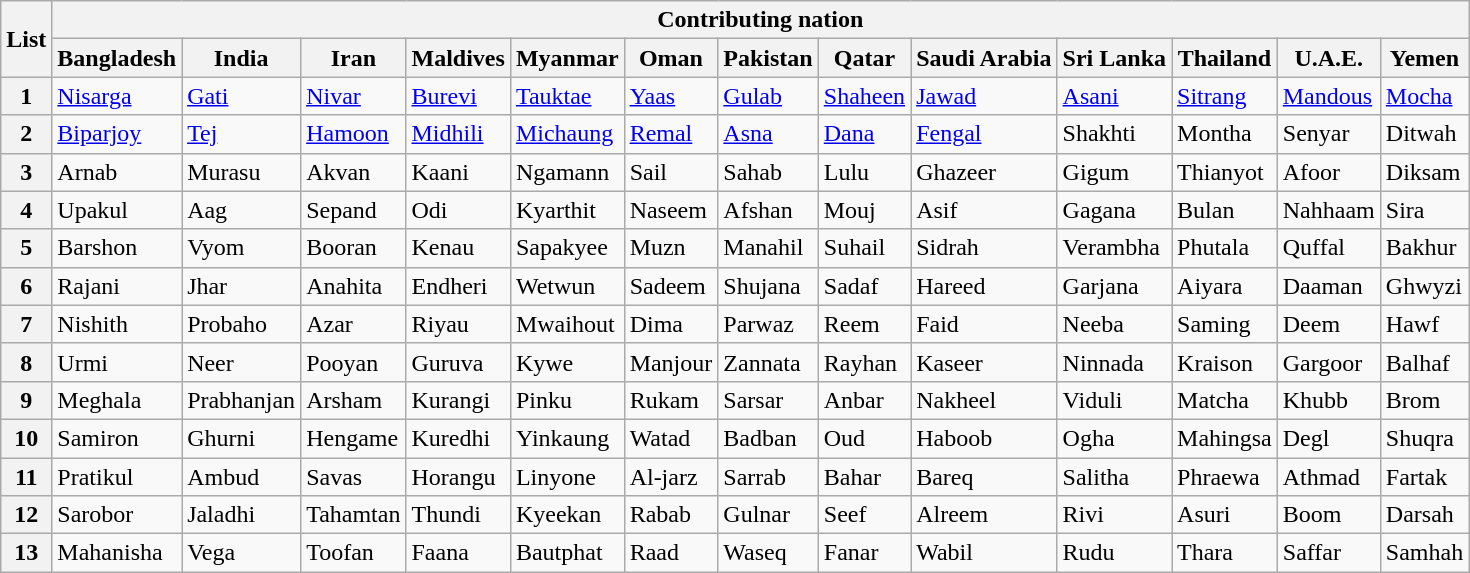<table class="wikitable">
<tr>
<th scope="col" rowspan=2>List</th>
<th scope="col" colspan=13>Contributing nation</th>
</tr>
<tr>
<th scope="col">Bangladesh</th>
<th scope="col">India</th>
<th scope="col">Iran</th>
<th scope="col">Maldives</th>
<th scope="col">Myanmar</th>
<th scope="col">Oman</th>
<th scope="col">Pakistan</th>
<th scope="col">Qatar</th>
<th scope="col">Saudi Arabia</th>
<th scope="col">Sri Lanka</th>
<th scope="col">Thailand</th>
<th scope="col">U.A.E.</th>
<th scope="col">Yemen</th>
</tr>
<tr>
<th scope="row">1</th>
<td><a href='#'>Nisarga</a></td>
<td><a href='#'>Gati</a></td>
<td><a href='#'>Nivar</a></td>
<td><a href='#'>Burevi</a></td>
<td><a href='#'>Tauktae</a></td>
<td><a href='#'>Yaas</a></td>
<td><a href='#'>Gulab</a></td>
<td><a href='#'>Shaheen</a></td>
<td><a href='#'>Jawad</a></td>
<td><a href='#'>Asani</a></td>
<td><a href='#'>Sitrang</a></td>
<td><a href='#'>Mandous</a></td>
<td><a href='#'>Mocha</a></td>
</tr>
<tr>
<th scope="row">2</th>
<td><a href='#'>Biparjoy</a></td>
<td><a href='#'>Tej</a></td>
<td><a href='#'>Hamoon</a></td>
<td><a href='#'>Midhili</a></td>
<td><a href='#'>Michaung</a></td>
<td><a href='#'>Remal</a></td>
<td><a href='#'>Asna</a></td>
<td><a href='#'>Dana</a></td>
<td><a href='#'>Fengal</a></td>
<td>Shakhti</td>
<td>Montha</td>
<td>Senyar</td>
<td>Ditwah</td>
</tr>
<tr>
<th scope="row">3</th>
<td>Arnab</td>
<td>Murasu</td>
<td>Akvan</td>
<td>Kaani</td>
<td>Ngamann</td>
<td>Sail</td>
<td>Sahab</td>
<td>Lulu</td>
<td>Ghazeer</td>
<td>Gigum</td>
<td>Thianyot</td>
<td>Afoor</td>
<td>Diksam</td>
</tr>
<tr>
<th scope="row">4</th>
<td>Upakul</td>
<td>Aag</td>
<td>Sepand</td>
<td>Odi</td>
<td>Kyarthit</td>
<td>Naseem</td>
<td>Afshan</td>
<td>Mouj</td>
<td>Asif</td>
<td>Gagana</td>
<td>Bulan</td>
<td>Nahhaam</td>
<td>Sira</td>
</tr>
<tr>
<th scope="row">5</th>
<td>Barshon</td>
<td>Vyom</td>
<td>Booran</td>
<td>Kenau</td>
<td>Sapakyee</td>
<td>Muzn</td>
<td>Manahil</td>
<td>Suhail</td>
<td>Sidrah</td>
<td>Verambha</td>
<td>Phutala</td>
<td>Quffal</td>
<td>Bakhur</td>
</tr>
<tr>
<th scope="row">6</th>
<td>Rajani</td>
<td>Jhar</td>
<td>Anahita</td>
<td>Endheri</td>
<td>Wetwun</td>
<td>Sadeem</td>
<td>Shujana</td>
<td>Sadaf</td>
<td>Hareed</td>
<td>Garjana</td>
<td>Aiyara</td>
<td>Daaman</td>
<td>Ghwyzi</td>
</tr>
<tr>
<th scope="row">7</th>
<td>Nishith</td>
<td>Probaho</td>
<td>Azar</td>
<td>Riyau</td>
<td>Mwaihout</td>
<td>Dima</td>
<td>Parwaz</td>
<td>Reem</td>
<td>Faid</td>
<td>Neeba</td>
<td>Saming</td>
<td>Deem</td>
<td>Hawf</td>
</tr>
<tr>
<th scope="row">8</th>
<td>Urmi</td>
<td>Neer</td>
<td>Pooyan</td>
<td>Guruva</td>
<td>Kywe</td>
<td>Manjour</td>
<td>Zannata</td>
<td>Rayhan</td>
<td>Kaseer</td>
<td>Ninnada</td>
<td>Kraison</td>
<td>Gargoor</td>
<td>Balhaf</td>
</tr>
<tr>
<th scope="row">9</th>
<td>Meghala</td>
<td>Prabhanjan</td>
<td>Arsham</td>
<td>Kurangi</td>
<td>Pinku</td>
<td>Rukam</td>
<td>Sarsar</td>
<td>Anbar</td>
<td>Nakheel</td>
<td>Viduli</td>
<td>Matcha</td>
<td>Khubb</td>
<td>Brom</td>
</tr>
<tr>
<th scope="row">10</th>
<td>Samiron</td>
<td>Ghurni</td>
<td>Hengame</td>
<td>Kuredhi</td>
<td>Yinkaung</td>
<td>Watad</td>
<td>Badban</td>
<td>Oud</td>
<td>Haboob</td>
<td>Ogha</td>
<td>Mahingsa</td>
<td>Degl</td>
<td>Shuqra</td>
</tr>
<tr>
<th scope="row">11</th>
<td>Pratikul</td>
<td>Ambud</td>
<td>Savas</td>
<td>Horangu</td>
<td>Linyone</td>
<td>Al-jarz</td>
<td>Sarrab</td>
<td>Bahar</td>
<td>Bareq</td>
<td>Salitha</td>
<td>Phraewa</td>
<td>Athmad</td>
<td>Fartak</td>
</tr>
<tr>
<th scope="row">12</th>
<td>Sarobor</td>
<td>Jaladhi</td>
<td>Tahamtan</td>
<td>Thundi</td>
<td>Kyeekan</td>
<td>Rabab</td>
<td>Gulnar</td>
<td>Seef</td>
<td>Alreem</td>
<td>Rivi</td>
<td>Asuri</td>
<td>Boom</td>
<td>Darsah</td>
</tr>
<tr>
<th scope="row">13</th>
<td>Mahanisha</td>
<td>Vega</td>
<td>Toofan</td>
<td>Faana</td>
<td>Bautphat</td>
<td>Raad</td>
<td>Waseq</td>
<td>Fanar</td>
<td>Wabil</td>
<td>Rudu</td>
<td>Thara</td>
<td>Saffar</td>
<td>Samhah</td>
</tr>
</table>
